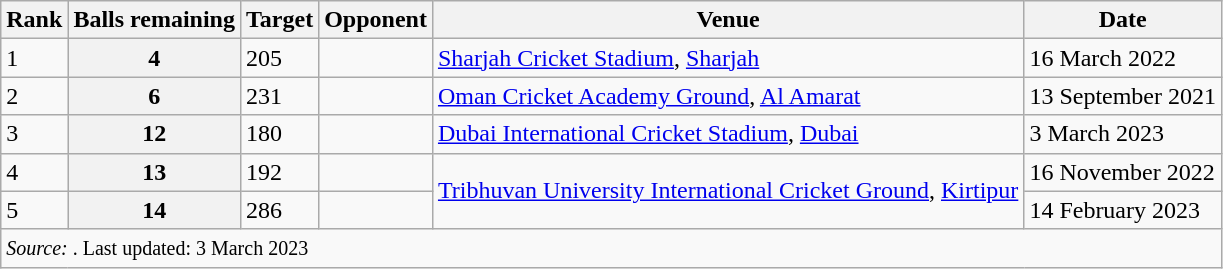<table class="wikitable">
<tr>
<th>Rank</th>
<th>Balls remaining</th>
<th>Target</th>
<th>Opponent</th>
<th>Venue</th>
<th>Date</th>
</tr>
<tr>
<td>1</td>
<th>4</th>
<td>205</td>
<td></td>
<td><a href='#'>Sharjah Cricket Stadium</a>, <a href='#'>Sharjah</a></td>
<td>16 March 2022</td>
</tr>
<tr>
<td>2</td>
<th>6</th>
<td>231</td>
<td></td>
<td><a href='#'>Oman Cricket Academy Ground</a>, <a href='#'>Al Amarat</a></td>
<td>13 September 2021</td>
</tr>
<tr>
<td>3</td>
<th>12</th>
<td>180</td>
<td></td>
<td><a href='#'>Dubai International Cricket Stadium</a>, <a href='#'>Dubai</a></td>
<td>3 March 2023</td>
</tr>
<tr>
<td>4</td>
<th>13</th>
<td>192</td>
<td></td>
<td rowspan=2><a href='#'>Tribhuvan University International Cricket Ground</a>, <a href='#'>Kirtipur</a></td>
<td>16 November 2022</td>
</tr>
<tr>
<td>5</td>
<th>14</th>
<td>286</td>
<td></td>
<td>14 February 2023</td>
</tr>
<tr>
<td colspan="6"><small><em>Source: </em>. Last updated: 3 March 2023</small></td>
</tr>
</table>
